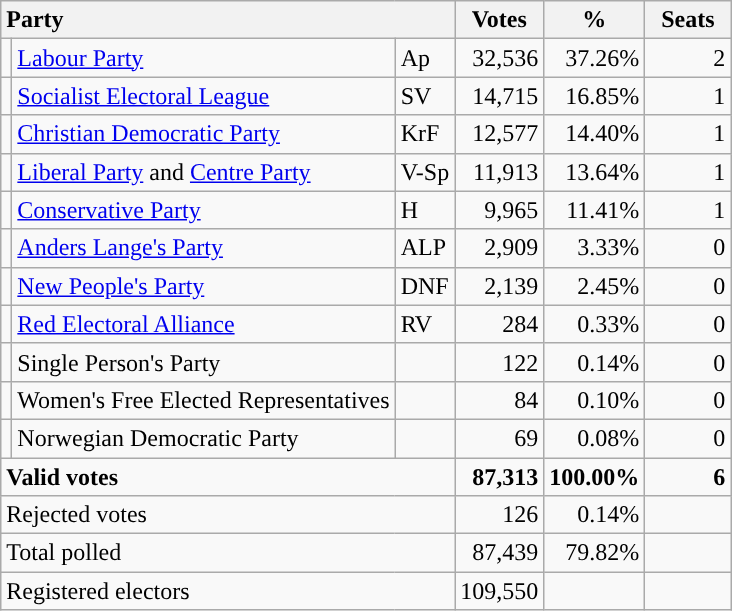<table class="wikitable" border="1" style="text-align:right;">
<tr>
<th style="text-align:left;" colspan=3>Party</th>
<th align=center width="50">Votes</th>
<th align=center width="50">%</th>
<th align=center width="50">Seats</th>
</tr>
<tr>
<td style="color:inherit;background:"></td>
<td align=left><a href='#'>Labour Party</a></td>
<td align=left>Ap</td>
<td>32,536</td>
<td>37.26%</td>
<td>2</td>
</tr>
<tr>
<td style="color:inherit;background:"></td>
<td align=left><a href='#'>Socialist Electoral League</a></td>
<td align=left>SV</td>
<td>14,715</td>
<td>16.85%</td>
<td>1</td>
</tr>
<tr>
<td style="color:inherit;background:"></td>
<td align=left><a href='#'>Christian Democratic Party</a></td>
<td align=left>KrF</td>
<td>12,577</td>
<td>14.40%</td>
<td>1</td>
</tr>
<tr>
<td></td>
<td align=left><a href='#'>Liberal Party</a> and <a href='#'>Centre Party</a></td>
<td align=left>V-Sp</td>
<td>11,913</td>
<td>13.64%</td>
<td>1</td>
</tr>
<tr>
<td style="color:inherit;background:"></td>
<td align=left><a href='#'>Conservative Party</a></td>
<td align=left>H</td>
<td>9,965</td>
<td>11.41%</td>
<td>1</td>
</tr>
<tr>
<td style="color:inherit;background:"></td>
<td align=left><a href='#'>Anders Lange's Party</a></td>
<td align=left>ALP</td>
<td>2,909</td>
<td>3.33%</td>
<td>0</td>
</tr>
<tr>
<td style="color:inherit;background:"></td>
<td align=left><a href='#'>New People's Party</a></td>
<td align=left>DNF</td>
<td>2,139</td>
<td>2.45%</td>
<td>0</td>
</tr>
<tr>
<td style="color:inherit;background:"></td>
<td align=left><a href='#'>Red Electoral Alliance</a></td>
<td align=left>RV</td>
<td>284</td>
<td>0.33%</td>
<td>0</td>
</tr>
<tr>
<td></td>
<td align=left>Single Person's Party</td>
<td align=left></td>
<td>122</td>
<td>0.14%</td>
<td>0</td>
</tr>
<tr>
<td></td>
<td align=left>Women's Free Elected Representatives</td>
<td align=left></td>
<td>84</td>
<td>0.10%</td>
<td>0</td>
</tr>
<tr>
<td></td>
<td align=left>Norwegian Democratic Party</td>
<td align=left></td>
<td>69</td>
<td>0.08%</td>
<td>0</td>
</tr>
<tr style="font-weight:bold">
<td align=left colspan=3>Valid votes</td>
<td>87,313</td>
<td>100.00%</td>
<td>6</td>
</tr>
<tr>
<td align=left colspan=3>Rejected votes</td>
<td>126</td>
<td>0.14%</td>
<td></td>
</tr>
<tr>
<td align=left colspan=3>Total polled</td>
<td>87,439</td>
<td>79.82%</td>
<td></td>
</tr>
<tr>
<td align=left colspan=3>Registered electors</td>
<td>109,550</td>
<td></td>
<td></td>
</tr>
</table>
